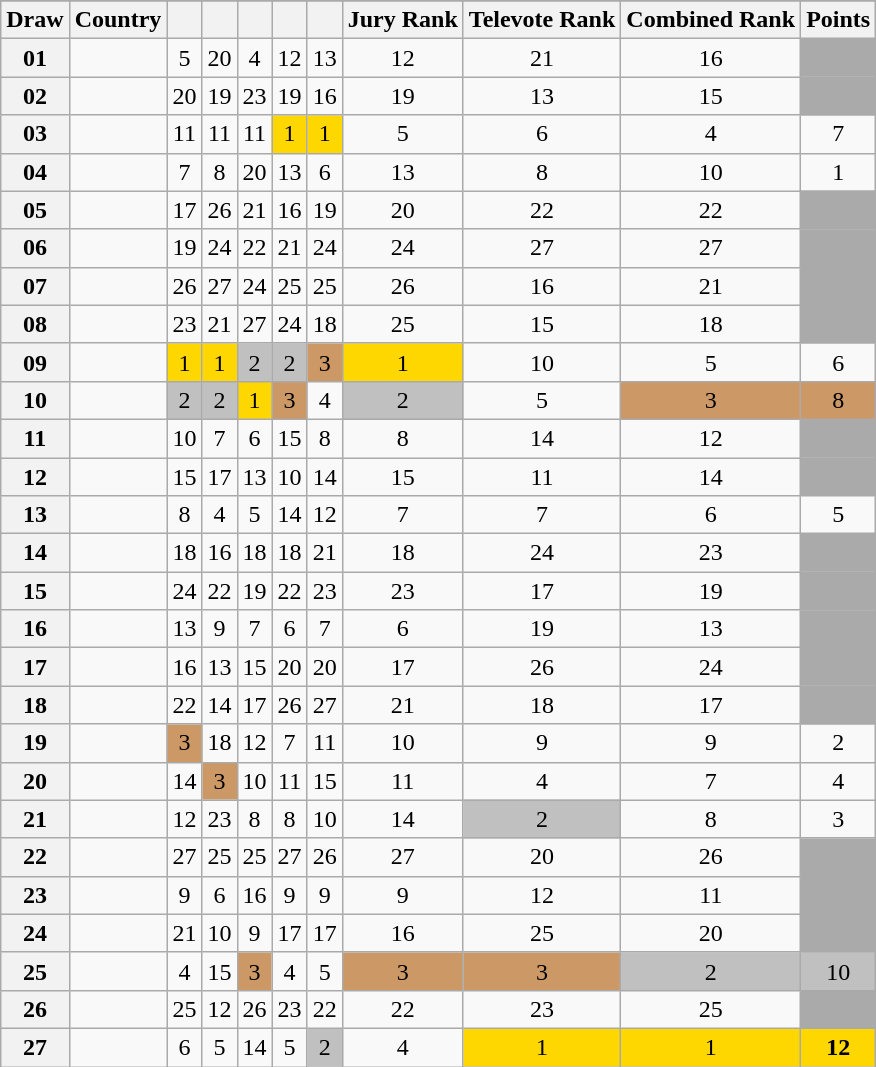<table class="sortable wikitable collapsible plainrowheaders" style="text-align:center;">
<tr>
</tr>
<tr>
<th scope="col">Draw</th>
<th scope="col">Country</th>
<th scope="col"><small></small></th>
<th scope="col"><small></small></th>
<th scope="col"><small></small></th>
<th scope="col"><small></small></th>
<th scope="col"><small></small></th>
<th scope="col">Jury Rank</th>
<th scope="col">Televote Rank</th>
<th scope="col">Combined Rank</th>
<th scope="col">Points</th>
</tr>
<tr>
<th scope="row" style="text-align:center;">01</th>
<td style="text-align:left;"></td>
<td>5</td>
<td>20</td>
<td>4</td>
<td>12</td>
<td>13</td>
<td>12</td>
<td>21</td>
<td>16</td>
<td style="background:#AAAAAA;"></td>
</tr>
<tr>
<th scope="row" style="text-align:center;">02</th>
<td style="text-align:left;"></td>
<td>20</td>
<td>19</td>
<td>23</td>
<td>19</td>
<td>16</td>
<td>19</td>
<td>13</td>
<td>15</td>
<td style="background:#AAAAAA;"></td>
</tr>
<tr>
<th scope="row" style="text-align:center;">03</th>
<td style="text-align:left;"></td>
<td>11</td>
<td>11</td>
<td>11</td>
<td style="background:gold;">1</td>
<td style="background:gold;">1</td>
<td>5</td>
<td>6</td>
<td>4</td>
<td>7</td>
</tr>
<tr>
<th scope="row" style="text-align:center;">04</th>
<td style="text-align:left;"></td>
<td>7</td>
<td>8</td>
<td>20</td>
<td>13</td>
<td>6</td>
<td>13</td>
<td>8</td>
<td>10</td>
<td>1</td>
</tr>
<tr>
<th scope="row" style="text-align:center;">05</th>
<td style="text-align:left;"></td>
<td>17</td>
<td>26</td>
<td>21</td>
<td>16</td>
<td>19</td>
<td>20</td>
<td>22</td>
<td>22</td>
<td style="background:#AAAAAA;"></td>
</tr>
<tr>
<th scope="row" style="text-align:center;">06</th>
<td style="text-align:left;"></td>
<td>19</td>
<td>24</td>
<td>22</td>
<td>21</td>
<td>24</td>
<td>24</td>
<td>27</td>
<td>27</td>
<td style="background:#AAAAAA;"></td>
</tr>
<tr>
<th scope="row" style="text-align:center;">07</th>
<td style="text-align:left;"></td>
<td>26</td>
<td>27</td>
<td>24</td>
<td>25</td>
<td>25</td>
<td>26</td>
<td>16</td>
<td>21</td>
<td style="background:#AAAAAA;"></td>
</tr>
<tr>
<th scope="row" style="text-align:center;">08</th>
<td style="text-align:left;"></td>
<td>23</td>
<td>21</td>
<td>27</td>
<td>24</td>
<td>18</td>
<td>25</td>
<td>15</td>
<td>18</td>
<td style="background:#AAAAAA;"></td>
</tr>
<tr>
<th scope="row" style="text-align:center;">09</th>
<td style="text-align:left;"></td>
<td style="background:gold;">1</td>
<td style="background:gold;">1</td>
<td style="background:silver;">2</td>
<td style="background:silver;">2</td>
<td style="background:#CC9966;">3</td>
<td style="background:gold;">1</td>
<td>10</td>
<td>5</td>
<td>6</td>
</tr>
<tr>
<th scope="row" style="text-align:center;">10</th>
<td style="text-align:left;"></td>
<td style="background:silver;">2</td>
<td style="background:silver;">2</td>
<td style="background:gold;">1</td>
<td style="background:#CC9966;">3</td>
<td>4</td>
<td style="background:silver;">2</td>
<td>5</td>
<td style="background:#CC9966;">3</td>
<td style="background:#CC9966;">8</td>
</tr>
<tr>
<th scope="row" style="text-align:center;">11</th>
<td style="text-align:left;"></td>
<td>10</td>
<td>7</td>
<td>6</td>
<td>15</td>
<td>8</td>
<td>8</td>
<td>14</td>
<td>12</td>
<td style="background:#AAAAAA;"></td>
</tr>
<tr>
<th scope="row" style="text-align:center;">12</th>
<td style="text-align:left;"></td>
<td>15</td>
<td>17</td>
<td>13</td>
<td>10</td>
<td>14</td>
<td>15</td>
<td>11</td>
<td>14</td>
<td style="background:#AAAAAA;"></td>
</tr>
<tr>
<th scope="row" style="text-align:center;">13</th>
<td style="text-align:left;"></td>
<td>8</td>
<td>4</td>
<td>5</td>
<td>14</td>
<td>12</td>
<td>7</td>
<td>7</td>
<td>6</td>
<td>5</td>
</tr>
<tr>
<th scope="row" style="text-align:center;">14</th>
<td style="text-align:left;"></td>
<td>18</td>
<td>16</td>
<td>18</td>
<td>18</td>
<td>21</td>
<td>18</td>
<td>24</td>
<td>23</td>
<td style="background:#AAAAAA;"></td>
</tr>
<tr>
<th scope="row" style="text-align:center;">15</th>
<td style="text-align:left;"></td>
<td>24</td>
<td>22</td>
<td>19</td>
<td>22</td>
<td>23</td>
<td>23</td>
<td>17</td>
<td>19</td>
<td style="background:#AAAAAA;"></td>
</tr>
<tr>
<th scope="row" style="text-align:center;">16</th>
<td style="text-align:left;"></td>
<td>13</td>
<td>9</td>
<td>7</td>
<td>6</td>
<td>7</td>
<td>6</td>
<td>19</td>
<td>13</td>
<td style="background:#AAAAAA;"></td>
</tr>
<tr>
<th scope="row" style="text-align:center;">17</th>
<td style="text-align:left;"></td>
<td>16</td>
<td>13</td>
<td>15</td>
<td>20</td>
<td>20</td>
<td>17</td>
<td>26</td>
<td>24</td>
<td style="background:#AAAAAA;"></td>
</tr>
<tr>
<th scope="row" style="text-align:center;">18</th>
<td style="text-align:left;"></td>
<td>22</td>
<td>14</td>
<td>17</td>
<td>26</td>
<td>27</td>
<td>21</td>
<td>18</td>
<td>17</td>
<td style="background:#AAAAAA;"></td>
</tr>
<tr>
<th scope="row" style="text-align:center;">19</th>
<td style="text-align:left;"></td>
<td style="background:#CC9966;">3</td>
<td>18</td>
<td>12</td>
<td>7</td>
<td>11</td>
<td>10</td>
<td>9</td>
<td>9</td>
<td>2</td>
</tr>
<tr>
<th scope="row" style="text-align:center;">20</th>
<td style="text-align:left;"></td>
<td>14</td>
<td style="background:#CC9966;">3</td>
<td>10</td>
<td>11</td>
<td>15</td>
<td>11</td>
<td>4</td>
<td>7</td>
<td>4</td>
</tr>
<tr>
<th scope="row" style="text-align:center;">21</th>
<td style="text-align:left;"></td>
<td>12</td>
<td>23</td>
<td>8</td>
<td>8</td>
<td>10</td>
<td>14</td>
<td style="background:silver;">2</td>
<td>8</td>
<td>3</td>
</tr>
<tr>
<th scope="row" style="text-align:center;">22</th>
<td style="text-align:left;"></td>
<td>27</td>
<td>25</td>
<td>25</td>
<td>27</td>
<td>26</td>
<td>27</td>
<td>20</td>
<td>26</td>
<td style="background:#AAAAAA;"></td>
</tr>
<tr>
<th scope="row" style="text-align:center;">23</th>
<td style="text-align:left;"></td>
<td>9</td>
<td>6</td>
<td>16</td>
<td>9</td>
<td>9</td>
<td>9</td>
<td>12</td>
<td>11</td>
<td style="background:#AAAAAA;"></td>
</tr>
<tr>
<th scope="row" style="text-align:center;">24</th>
<td style="text-align:left;"></td>
<td>21</td>
<td>10</td>
<td>9</td>
<td>17</td>
<td>17</td>
<td>16</td>
<td>25</td>
<td>20</td>
<td style="background:#AAAAAA;"></td>
</tr>
<tr>
<th scope="row" style="text-align:center;">25</th>
<td style="text-align:left;"></td>
<td>4</td>
<td>15</td>
<td style="background:#CC9966;">3</td>
<td>4</td>
<td>5</td>
<td style="background:#CC9966;">3</td>
<td style="background:#CC9966;">3</td>
<td style="background:silver;">2</td>
<td style="background:silver;">10</td>
</tr>
<tr>
<th scope="row" style="text-align:center;">26</th>
<td style="text-align:left;"></td>
<td>25</td>
<td>12</td>
<td>26</td>
<td>23</td>
<td>22</td>
<td>22</td>
<td>23</td>
<td>25</td>
<td style="background:#AAAAAA;"></td>
</tr>
<tr>
<th scope="row" style="text-align:center;">27</th>
<td style="text-align:left;"></td>
<td>6</td>
<td>5</td>
<td>14</td>
<td>5</td>
<td style="background:silver;">2</td>
<td>4</td>
<td style="background:gold;">1</td>
<td style="background:gold;">1</td>
<td style="background:gold;"><strong>12</strong></td>
</tr>
</table>
